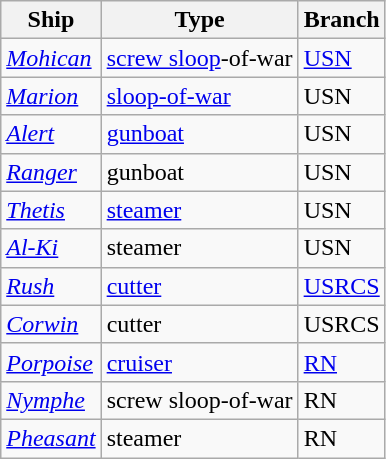<table class="wikitable">
<tr>
<th>Ship</th>
<th>Type</th>
<th>Branch</th>
</tr>
<tr>
<td><a href='#'><em>Mohican</em></a></td>
<td><a href='#'>screw sloop</a>-of-war</td>
<td><a href='#'>USN</a></td>
</tr>
<tr>
<td><a href='#'><em>Marion</em></a></td>
<td><a href='#'>sloop-of-war</a></td>
<td>USN</td>
</tr>
<tr>
<td><a href='#'><em>Alert</em></a></td>
<td><a href='#'>gunboat</a></td>
<td>USN</td>
</tr>
<tr>
<td><a href='#'><em>Ranger</em></a></td>
<td>gunboat</td>
<td>USN</td>
</tr>
<tr>
<td><a href='#'><em>Thetis</em></a></td>
<td><a href='#'>steamer</a></td>
<td>USN</td>
</tr>
<tr>
<td><a href='#'><em>Al-Ki</em></a></td>
<td>steamer</td>
<td>USN</td>
</tr>
<tr>
<td><a href='#'><em>Rush</em></a></td>
<td><a href='#'>cutter</a></td>
<td><a href='#'>USRCS</a></td>
</tr>
<tr>
<td><a href='#'><em>Corwin</em></a></td>
<td>cutter</td>
<td>USRCS</td>
</tr>
<tr>
<td><a href='#'><em>Porpoise</em></a></td>
<td><a href='#'>cruiser</a></td>
<td><a href='#'>RN</a></td>
</tr>
<tr>
<td><a href='#'><em>Nymphe</em></a></td>
<td>screw sloop-of-war</td>
<td>RN</td>
</tr>
<tr>
<td><a href='#'><em>Pheasant</em></a></td>
<td>steamer</td>
<td>RN</td>
</tr>
</table>
